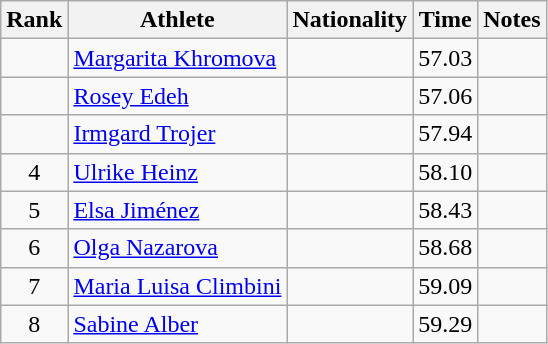<table class="wikitable sortable" style="text-align:center">
<tr>
<th>Rank</th>
<th>Athlete</th>
<th>Nationality</th>
<th>Time</th>
<th>Notes</th>
</tr>
<tr>
<td></td>
<td align=left><a href='#'>Margarita Khromova</a></td>
<td align=left></td>
<td>57.03</td>
<td></td>
</tr>
<tr>
<td></td>
<td align=left><a href='#'>Rosey Edeh</a></td>
<td align=left></td>
<td>57.06</td>
<td></td>
</tr>
<tr>
<td></td>
<td align=left><a href='#'>Irmgard Trojer</a></td>
<td align=left></td>
<td>57.94</td>
<td></td>
</tr>
<tr>
<td>4</td>
<td align=left><a href='#'>Ulrike Heinz</a></td>
<td align=left></td>
<td>58.10</td>
<td></td>
</tr>
<tr>
<td>5</td>
<td align=left><a href='#'>Elsa Jiménez</a></td>
<td align=left></td>
<td>58.43</td>
<td></td>
</tr>
<tr>
<td>6</td>
<td align=left><a href='#'>Olga Nazarova</a></td>
<td align=left></td>
<td>58.68</td>
<td></td>
</tr>
<tr>
<td>7</td>
<td align=left><a href='#'>Maria Luisa Climbini</a></td>
<td align=left></td>
<td>59.09</td>
<td></td>
</tr>
<tr>
<td>8</td>
<td align=left><a href='#'>Sabine Alber</a></td>
<td align=left></td>
<td>59.29</td>
<td></td>
</tr>
</table>
